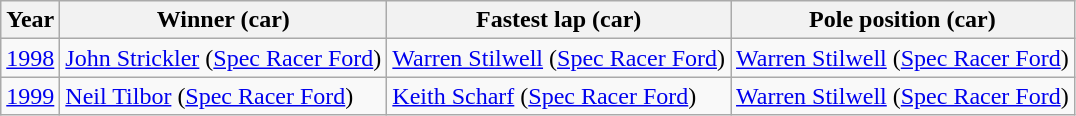<table class="wikitable">
<tr>
<th>Year</th>
<th>Winner (car)</th>
<th>Fastest lap (car)</th>
<th>Pole position (car)</th>
</tr>
<tr>
<td><a href='#'>1998</a></td>
<td> <a href='#'>John Strickler</a> (<a href='#'>Spec Racer Ford</a>)</td>
<td> <a href='#'>Warren Stilwell</a> (<a href='#'>Spec Racer Ford</a>)</td>
<td> <a href='#'>Warren Stilwell</a> (<a href='#'>Spec Racer Ford</a>)</td>
</tr>
<tr>
<td><a href='#'>1999</a></td>
<td> <a href='#'>Neil Tilbor</a> (<a href='#'>Spec Racer Ford</a>)</td>
<td> <a href='#'>Keith Scharf</a> (<a href='#'>Spec Racer Ford</a>)</td>
<td> <a href='#'>Warren Stilwell</a> (<a href='#'>Spec Racer Ford</a>)</td>
</tr>
</table>
